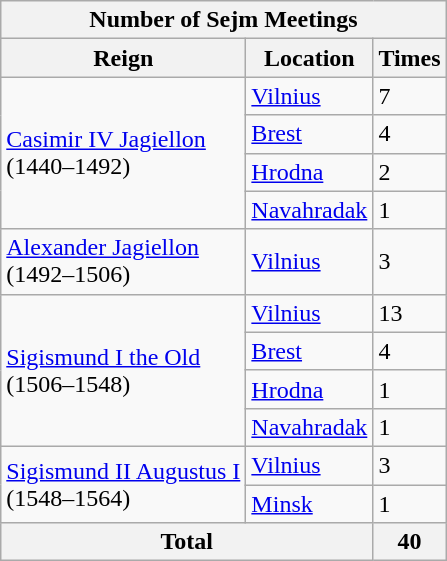<table class="wikitable floatleft">
<tr>
<th colspan=3>Number of Sejm Meetings</th>
</tr>
<tr>
<th>Reign</th>
<th>Location</th>
<th>Times</th>
</tr>
<tr>
<td rowspan=4><a href='#'>Casimir IV Jagiellon</a> <br>(1440–1492)</td>
<td><a href='#'>Vilnius</a></td>
<td>7</td>
</tr>
<tr>
<td><a href='#'>Brest</a></td>
<td>4</td>
</tr>
<tr>
<td><a href='#'>Hrodna</a></td>
<td>2</td>
</tr>
<tr>
<td><a href='#'>Navahradak</a></td>
<td>1</td>
</tr>
<tr>
<td><a href='#'>Alexander Jagiellon</a> <br>(1492–1506)</td>
<td><a href='#'>Vilnius</a></td>
<td>3</td>
</tr>
<tr>
<td rowspan=4><a href='#'>Sigismund I the Old</a> <br>(1506–1548)</td>
<td><a href='#'>Vilnius</a></td>
<td>13</td>
</tr>
<tr>
<td><a href='#'>Brest</a></td>
<td>4</td>
</tr>
<tr>
<td><a href='#'>Hrodna</a></td>
<td>1</td>
</tr>
<tr>
<td><a href='#'>Navahradak</a></td>
<td>1</td>
</tr>
<tr>
<td rowspan=2><a href='#'>Sigismund II Augustus I</a><br>(1548–1564)</td>
<td><a href='#'>Vilnius</a></td>
<td>3</td>
</tr>
<tr>
<td><a href='#'>Minsk</a></td>
<td>1</td>
</tr>
<tr>
<th colspan=2>Total</th>
<th>40</th>
</tr>
</table>
